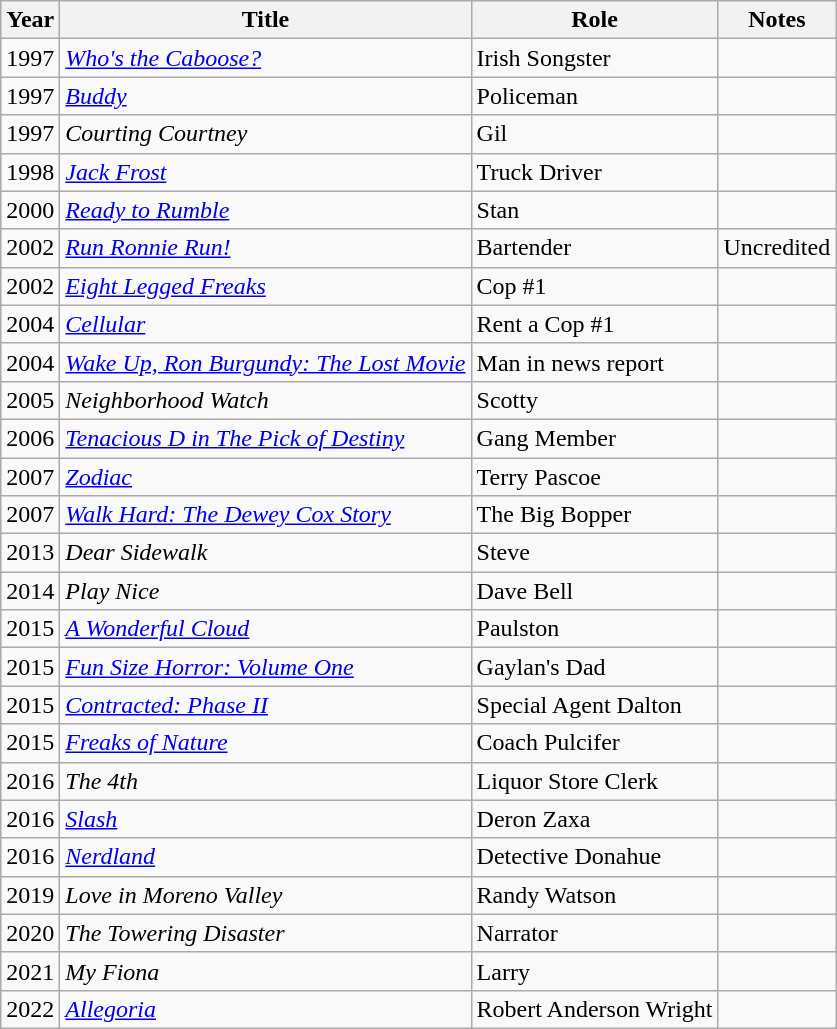<table class="wikitable sortable">
<tr>
<th>Year</th>
<th>Title</th>
<th>Role</th>
<th>Notes</th>
</tr>
<tr>
<td>1997</td>
<td><em><a href='#'>Who's the Caboose?</a></em></td>
<td>Irish Songster</td>
<td></td>
</tr>
<tr>
<td>1997</td>
<td><a href='#'><em>Buddy</em></a></td>
<td>Policeman</td>
<td></td>
</tr>
<tr>
<td>1997</td>
<td><em>Courting Courtney</em></td>
<td>Gil</td>
<td></td>
</tr>
<tr>
<td>1998</td>
<td><a href='#'><em>Jack Frost</em></a></td>
<td>Truck Driver</td>
<td></td>
</tr>
<tr>
<td>2000</td>
<td><em><a href='#'>Ready to Rumble</a></em></td>
<td>Stan</td>
<td></td>
</tr>
<tr>
<td>2002</td>
<td><em><a href='#'>Run Ronnie Run!</a></em></td>
<td>Bartender</td>
<td>Uncredited</td>
</tr>
<tr>
<td>2002</td>
<td><em><a href='#'>Eight Legged Freaks</a></em></td>
<td>Cop #1</td>
<td></td>
</tr>
<tr>
<td>2004</td>
<td><a href='#'><em>Cellular</em></a></td>
<td>Rent a Cop #1</td>
<td></td>
</tr>
<tr>
<td>2004</td>
<td><em><a href='#'>Wake Up, Ron Burgundy: The Lost Movie</a></em></td>
<td>Man in news report</td>
<td></td>
</tr>
<tr>
<td>2005</td>
<td><em>Neighborhood Watch</em></td>
<td>Scotty</td>
<td></td>
</tr>
<tr>
<td>2006</td>
<td><em><a href='#'>Tenacious D in The Pick of Destiny</a></em></td>
<td>Gang Member</td>
<td></td>
</tr>
<tr>
<td>2007</td>
<td><a href='#'><em>Zodiac</em></a></td>
<td>Terry Pascoe</td>
<td></td>
</tr>
<tr>
<td>2007</td>
<td><em><a href='#'>Walk Hard: The Dewey Cox Story</a></em></td>
<td>The Big Bopper</td>
<td></td>
</tr>
<tr>
<td>2013</td>
<td><em>Dear Sidewalk</em></td>
<td>Steve</td>
<td></td>
</tr>
<tr>
<td>2014</td>
<td><em>Play Nice</em></td>
<td>Dave Bell</td>
<td></td>
</tr>
<tr>
<td>2015</td>
<td><em><a href='#'>A Wonderful Cloud</a></em></td>
<td>Paulston</td>
<td></td>
</tr>
<tr>
<td>2015</td>
<td><a href='#'><em>Fun Size Horror: Volume One</em></a></td>
<td>Gaylan's Dad</td>
<td></td>
</tr>
<tr>
<td>2015</td>
<td><em><a href='#'>Contracted: Phase II</a></em></td>
<td>Special Agent Dalton</td>
<td></td>
</tr>
<tr>
<td>2015</td>
<td><a href='#'><em>Freaks of Nature</em></a></td>
<td>Coach Pulcifer</td>
<td></td>
</tr>
<tr>
<td>2016</td>
<td><em>The 4th</em></td>
<td>Liquor Store Clerk</td>
<td></td>
</tr>
<tr>
<td>2016</td>
<td><a href='#'><em>Slash</em></a></td>
<td>Deron Zaxa</td>
<td></td>
</tr>
<tr>
<td>2016</td>
<td><em><a href='#'>Nerdland</a></em></td>
<td>Detective Donahue</td>
<td></td>
</tr>
<tr>
<td>2019</td>
<td><em>Love in Moreno Valley</em></td>
<td>Randy Watson</td>
<td></td>
</tr>
<tr>
<td>2020</td>
<td><em>The Towering Disaster</em></td>
<td>Narrator</td>
<td></td>
</tr>
<tr>
<td>2021</td>
<td><em>My Fiona</em></td>
<td>Larry</td>
<td></td>
</tr>
<tr>
<td>2022</td>
<td><em><a href='#'>Allegoria</a></em></td>
<td>Robert Anderson Wright</td>
<td></td>
</tr>
</table>
